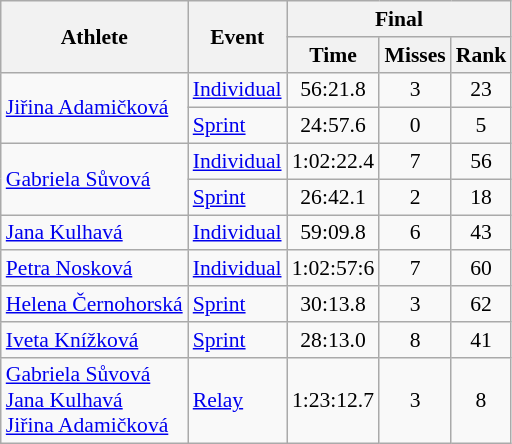<table class="wikitable" style="font-size:90%">
<tr>
<th rowspan="2">Athlete</th>
<th rowspan="2">Event</th>
<th colspan="3">Final</th>
</tr>
<tr>
<th>Time</th>
<th>Misses</th>
<th>Rank</th>
</tr>
<tr align="center">
<td align="left" rowspan=2><a href='#'>Jiřina Adamičková</a></td>
<td align="left"><a href='#'>Individual</a></td>
<td>56:21.8</td>
<td>3</td>
<td>23</td>
</tr>
<tr align="center">
<td align="left"><a href='#'>Sprint</a></td>
<td>24:57.6</td>
<td>0</td>
<td>5</td>
</tr>
<tr align="center">
<td align="left" rowspan=2><a href='#'>Gabriela Sůvová</a></td>
<td align="left"><a href='#'>Individual</a></td>
<td>1:02:22.4</td>
<td>7</td>
<td>56</td>
</tr>
<tr align="center">
<td align="left"><a href='#'>Sprint</a></td>
<td>26:42.1</td>
<td>2</td>
<td>18</td>
</tr>
<tr align="center">
<td align="left"><a href='#'>Jana Kulhavá</a></td>
<td align="left"><a href='#'>Individual</a></td>
<td>59:09.8</td>
<td>6</td>
<td>43</td>
</tr>
<tr align="center">
<td align="left"><a href='#'>Petra Nosková</a></td>
<td align="left"><a href='#'>Individual</a></td>
<td>1:02:57:6</td>
<td>7</td>
<td>60</td>
</tr>
<tr align="center">
<td align="left"><a href='#'>Helena Černohorská</a></td>
<td align="left"><a href='#'>Sprint</a></td>
<td>30:13.8</td>
<td>3</td>
<td>62</td>
</tr>
<tr align="center">
<td align="left"><a href='#'>Iveta Knížková</a></td>
<td align="left"><a href='#'>Sprint</a></td>
<td>28:13.0</td>
<td>8</td>
<td>41</td>
</tr>
<tr align="center">
<td align="left"><a href='#'>Gabriela Sůvová</a> <br> <a href='#'>Jana Kulhavá</a> <br> <a href='#'>Jiřina Adamičková</a></td>
<td align="left"><a href='#'>Relay</a></td>
<td>1:23:12.7</td>
<td>3</td>
<td>8</td>
</tr>
</table>
